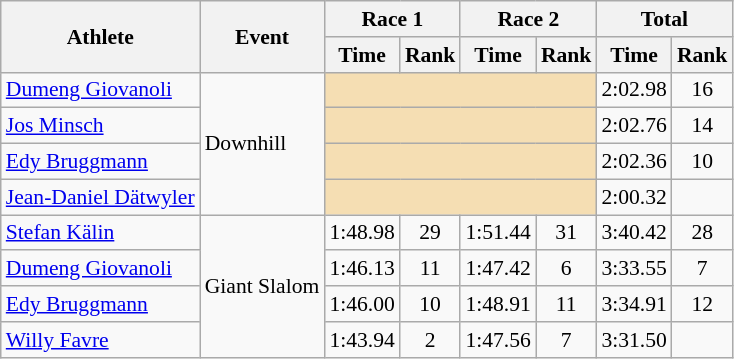<table class="wikitable" style="font-size:90%">
<tr>
<th rowspan="2">Athlete</th>
<th rowspan="2">Event</th>
<th colspan="2">Race 1</th>
<th colspan="2">Race 2</th>
<th colspan="2">Total</th>
</tr>
<tr>
<th>Time</th>
<th>Rank</th>
<th>Time</th>
<th>Rank</th>
<th>Time</th>
<th>Rank</th>
</tr>
<tr>
<td><a href='#'>Dumeng Giovanoli</a></td>
<td rowspan="4">Downhill</td>
<td colspan="4" bgcolor="wheat"></td>
<td align="center">2:02.98</td>
<td align="center">16</td>
</tr>
<tr>
<td><a href='#'>Jos Minsch</a></td>
<td colspan="4" bgcolor="wheat"></td>
<td align="center">2:02.76</td>
<td align="center">14</td>
</tr>
<tr>
<td><a href='#'>Edy Bruggmann</a></td>
<td colspan="4" bgcolor="wheat"></td>
<td align="center">2:02.36</td>
<td align="center">10</td>
</tr>
<tr>
<td><a href='#'>Jean-Daniel Dätwyler</a></td>
<td colspan="4" bgcolor="wheat"></td>
<td align="center">2:00.32</td>
<td align="center"></td>
</tr>
<tr>
<td><a href='#'>Stefan Kälin</a></td>
<td rowspan="4">Giant Slalom</td>
<td align="center">1:48.98</td>
<td align="center">29</td>
<td align="center">1:51.44</td>
<td align="center">31</td>
<td align="center">3:40.42</td>
<td align="center">28</td>
</tr>
<tr>
<td><a href='#'>Dumeng Giovanoli</a></td>
<td align="center">1:46.13</td>
<td align="center">11</td>
<td align="center">1:47.42</td>
<td align="center">6</td>
<td align="center">3:33.55</td>
<td align="center">7</td>
</tr>
<tr>
<td><a href='#'>Edy Bruggmann</a></td>
<td align="center">1:46.00</td>
<td align="center">10</td>
<td align="center">1:48.91</td>
<td align="center">11</td>
<td align="center">3:34.91</td>
<td align="center">12</td>
</tr>
<tr>
<td><a href='#'>Willy Favre</a></td>
<td align="center">1:43.94</td>
<td align="center">2</td>
<td align="center">1:47.56</td>
<td align="center">7</td>
<td align="center">3:31.50</td>
<td align="center"></td>
</tr>
</table>
